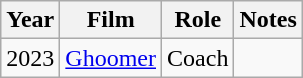<table class="wikitable">
<tr>
<th>Year</th>
<th>Film</th>
<th>Role</th>
<th>Notes</th>
</tr>
<tr>
<td>2023</td>
<td><a href='#'>Ghoomer</a></td>
<td>Coach</td>
<td></td>
</tr>
</table>
